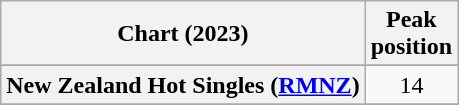<table class="wikitable sortable plainrowheaders" style="text-align:center">
<tr>
<th scope="col">Chart (2023)</th>
<th scope="col">Peak<br>position</th>
</tr>
<tr>
</tr>
<tr>
</tr>
<tr>
<th scope="row">New Zealand Hot Singles (<a href='#'>RMNZ</a>)</th>
<td>14</td>
</tr>
<tr>
</tr>
<tr>
</tr>
</table>
